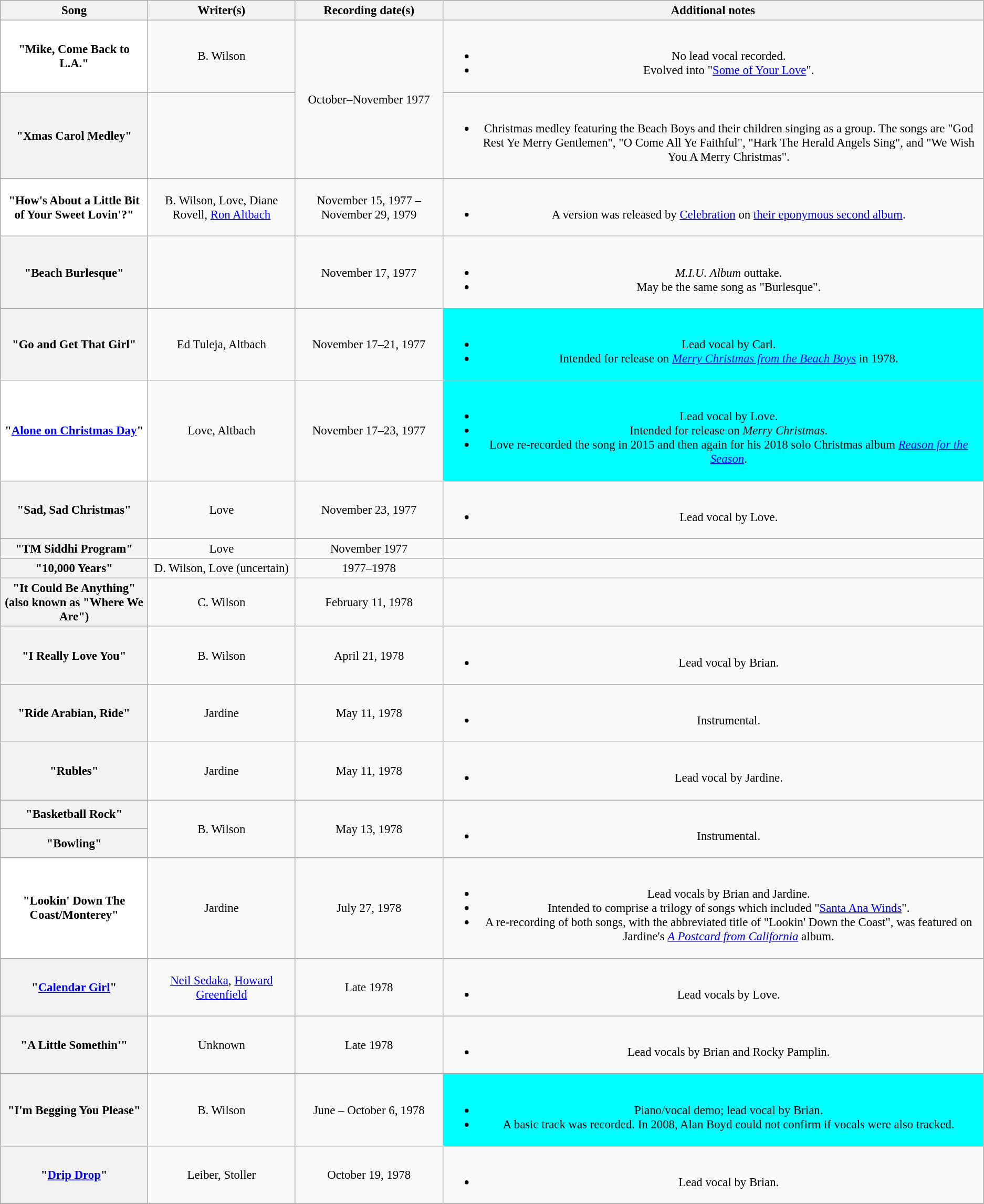<table class="wikitable sortable plainrowheaders" style="font-size:95%; width=1250; text-align:center;">
<tr>
<th scope="col" style="width: 15%;">Song</th>
<th scope="col" style="width: 15%;">Writer(s)</th>
<th scope="col" style="width: 15%;">Recording date(s)</th>
<th class="unsortable" scope="col">Additional notes</th>
</tr>
<tr>
<th scope="row"; style="background-color: white;">"Mike, Come Back to L.A."</th>
<td>B. Wilson</td>
<td data-sort-value="1977-10"; rowspan="2">October–November 1977</td>
<td><br><ul><li>No lead vocal recorded.</li><li>Evolved into "<a href='#'>Some of Your Love</a>".</li></ul></td>
</tr>
<tr>
<th scope="row">"Xmas Carol Medley"</th>
<td></td>
<td><br><ul><li>Christmas medley featuring the Beach Boys and their children singing as a group. The songs are "God Rest Ye Merry Gentlemen", "O Come All Ye Faithful", "Hark The Herald Angels Sing", and "We Wish You A Merry Christmas".</li></ul></td>
</tr>
<tr>
<th scope="row"; style="background-color: white;">"How's About a Little Bit of Your Sweet Lovin'?"</th>
<td>B. Wilson, Love, Diane Rovell, <a href='#'>Ron Altbach</a></td>
<td data-sort-value="1977-11-15">November 15, 1977 – November 29, 1979</td>
<td><br><ul><li>A version was released by <a href='#'>Celebration</a> on <a href='#'>their eponymous second album</a>.</li></ul></td>
</tr>
<tr>
<th scope="row">"Beach Burlesque"</th>
<td></td>
<td data-sort-value="1977-11-17">November 17, 1977</td>
<td><br><ul><li><em>M.I.U. Album</em> outtake.</li><li>May be the same song as "Burlesque".</li></ul></td>
</tr>
<tr>
<th scope="row">"Go and Get That Girl"</th>
<td>Ed Tuleja, Altbach</td>
<td data-sort-value="1977-11-17">November 17–21, 1977</td>
<td style="background-color: cyan;"><br><ul><li>Lead vocal by Carl.</li><li>Intended for release on <em><a href='#'>Merry Christmas from the Beach Boys</a></em> in 1978.</li></ul></td>
</tr>
<tr>
<th scope="row"; style="background-color: white;">"<a href='#'>Alone on Christmas Day</a>"</th>
<td>Love, Altbach</td>
<td data-sort-value="1977-11-17">November 17–23, 1977</td>
<td style="background-color: cyan;"><br><ul><li>Lead vocal by Love.</li><li>Intended for release on <em>Merry Christmas</em>.</li><li>Love re-recorded the song in 2015 and then again for his 2018 solo Christmas album <em><a href='#'>Reason for the Season</a></em>.</li></ul></td>
</tr>
<tr>
<th scope="row">"Sad, Sad Christmas"</th>
<td>Love</td>
<td data-sort-value="1977-11-23">November 23, 1977</td>
<td><br><ul><li>Lead vocal by Love.</li></ul></td>
</tr>
<tr>
<th scope="row">"TM Siddhi Program"</th>
<td>Love</td>
<td data-sort-value="1977-11">November 1977</td>
<td></td>
</tr>
<tr>
<th scope="row">"10,000 Years"</th>
<td>D. Wilson, Love (uncertain)</td>
<td data-sort-value="1977"> 1977–1978</td>
<td></td>
</tr>
<tr>
<th scope="row">"It Could Be Anything" (also known as "Where We Are")</th>
<td>C. Wilson</td>
<td data-sort-value="1978-02-11">February 11, 1978</td>
<td></td>
</tr>
<tr>
<th scope="row">"I Really Love You"</th>
<td>B. Wilson</td>
<td data-sort-value="1978-04-21">April 21, 1978</td>
<td><br><ul><li>Lead vocal by Brian.</li></ul></td>
</tr>
<tr>
<th scope="row">"Ride Arabian, Ride"</th>
<td>Jardine</td>
<td data-sort-value="1978-05-11">May 11, 1978</td>
<td><br><ul><li>Instrumental.</li></ul></td>
</tr>
<tr>
<th scope="row">"Rubles"</th>
<td>Jardine</td>
<td data-sort-value="1978-05-11">May 11, 1978</td>
<td><br><ul><li>Lead vocal by Jardine.</li></ul></td>
</tr>
<tr>
<th scope="row">"Basketball Rock"</th>
<td rowspan="2">B. Wilson</td>
<td data-sort-value="1978-05-13"; rowspan="2">May 13, 1978</td>
<td rowspan="2"><br><ul><li>Instrumental.</li></ul></td>
</tr>
<tr>
<th scope="row">"Bowling"</th>
</tr>
<tr>
<th scope="row"; style="background-color: white;">"Lookin' Down The Coast/Monterey"</th>
<td>Jardine</td>
<td data-sort-value="1978-07-27">July 27, 1978</td>
<td><br><ul><li>Lead vocals by Brian and Jardine.</li><li>Intended to comprise a trilogy of songs which included "<a href='#'>Santa Ana Winds</a>".</li><li>A re-recording of both songs, with the abbreviated title of "Lookin' Down the Coast", was featured on Jardine's <em><a href='#'>A Postcard from California</a></em> album.</li></ul></td>
</tr>
<tr>
<th scope="row">"<a href='#'>Calendar Girl</a>"</th>
<td><a href='#'>Neil Sedaka</a>, <a href='#'>Howard Greenfield</a></td>
<td data-sort-value="1978-09">Late 1978</td>
<td><br><ul><li>Lead vocals by Love.</li></ul></td>
</tr>
<tr>
<th scope="row">"A Little Somethin'"</th>
<td>Unknown</td>
<td data-sort-value="1978">Late 1978</td>
<td><br><ul><li>Lead vocals by Brian and Rocky Pamplin.</li></ul></td>
</tr>
<tr>
<th scope="row">"I'm Begging You Please"</th>
<td>B. Wilson</td>
<td data-sort-value="1978-06"> June – October 6, 1978</td>
<td style="background-color: cyan;"><br><ul><li>Piano/vocal demo; lead vocal by Brian.</li><li>A basic track was recorded. In 2008, Alan Boyd could not confirm if vocals were also tracked.</li></ul></td>
</tr>
<tr>
<th scope="row">"<a href='#'>Drip Drop</a>"</th>
<td>Leiber, Stoller</td>
<td data-sort-value="1978-10-19">October 19, 1978</td>
<td><br><ul><li>Lead vocal by Brian.</li></ul></td>
</tr>
<tr>
</tr>
</table>
